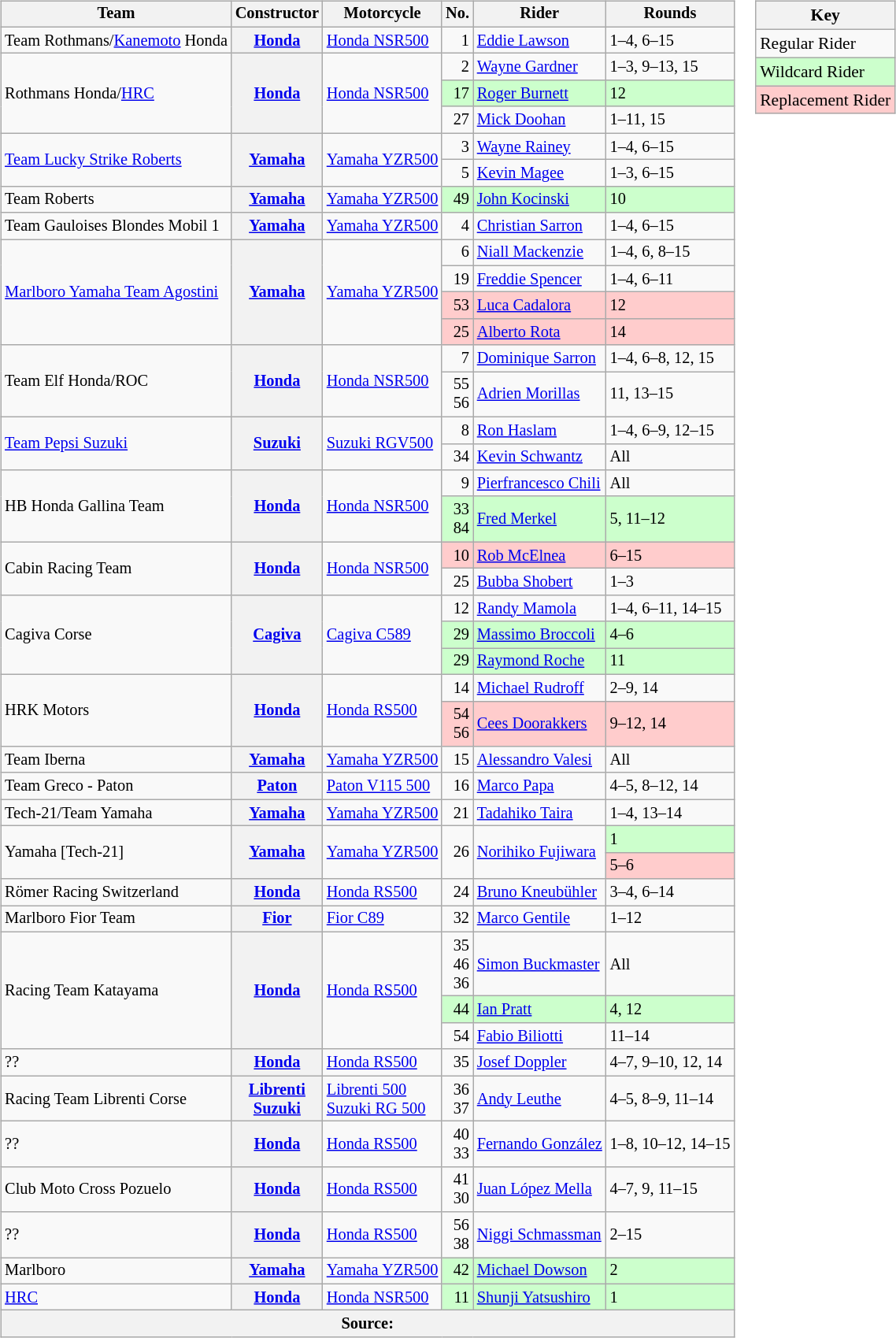<table>
<tr>
<td><br><table class="wikitable" style="font-size: 85%;">
<tr>
<th>Team</th>
<th>Constructor</th>
<th>Motorcycle</th>
<th>No.</th>
<th>Rider</th>
<th>Rounds</th>
</tr>
<tr>
<td>Team Rothmans/<a href='#'>Kanemoto</a> Honda</td>
<th><a href='#'>Honda</a></th>
<td><a href='#'>Honda NSR500</a></td>
<td align="right">1</td>
<td> <a href='#'>Eddie Lawson</a></td>
<td>1–4, 6–15</td>
</tr>
<tr>
<td rowspan=3>Rothmans Honda/<a href='#'>HRC</a></td>
<th rowspan=3><a href='#'>Honda</a></th>
<td rowspan=3><a href='#'>Honda NSR500</a></td>
<td align="right">2</td>
<td> <a href='#'>Wayne Gardner</a></td>
<td>1–3, 9–13, 15</td>
</tr>
<tr style="background-color:#ccffcc">
<td align="right">17</td>
<td> <a href='#'>Roger Burnett</a></td>
<td>12</td>
</tr>
<tr>
<td align="right">27</td>
<td> <a href='#'>Mick Doohan</a></td>
<td>1–11, 15</td>
</tr>
<tr>
<td rowspan=2><a href='#'>Team Lucky Strike Roberts</a></td>
<th rowspan=2><a href='#'>Yamaha</a></th>
<td rowspan=2><a href='#'>Yamaha YZR500</a></td>
<td align="right">3</td>
<td> <a href='#'>Wayne Rainey</a></td>
<td>1–4, 6–15</td>
</tr>
<tr>
<td align="right">5</td>
<td> <a href='#'>Kevin Magee</a></td>
<td>1–3, 6–15</td>
</tr>
<tr>
<td>Team Roberts</td>
<th><a href='#'>Yamaha</a></th>
<td><a href='#'>Yamaha YZR500</a></td>
<td align="right" style="background-color:#ccffcc">49</td>
<td style="background-color:#ccffcc"> <a href='#'>John Kocinski</a></td>
<td style="background-color:#ccffcc">10</td>
</tr>
<tr>
<td>Team Gauloises Blondes Mobil 1</td>
<th><a href='#'>Yamaha</a></th>
<td><a href='#'>Yamaha YZR500</a></td>
<td align="right">4</td>
<td> <a href='#'>Christian Sarron</a></td>
<td>1–4, 6–15</td>
</tr>
<tr>
<td rowspan=4><a href='#'>Marlboro Yamaha Team Agostini</a></td>
<th rowspan=4><a href='#'>Yamaha</a></th>
<td rowspan=4><a href='#'>Yamaha YZR500</a></td>
<td align="right">6</td>
<td> <a href='#'>Niall Mackenzie</a></td>
<td>1–4, 6, 8–15</td>
</tr>
<tr>
<td align="right">19</td>
<td> <a href='#'>Freddie Spencer</a></td>
<td>1–4, 6–11</td>
</tr>
<tr style="background-color:#ffcccc">
<td align="right">53</td>
<td> <a href='#'>Luca Cadalora</a></td>
<td>12</td>
</tr>
<tr style="background-color:#ffcccc">
<td align="right">25</td>
<td> <a href='#'>Alberto Rota</a></td>
<td>14</td>
</tr>
<tr>
<td rowspan=2>Team Elf Honda/ROC</td>
<th rowspan=2><a href='#'>Honda</a></th>
<td rowspan=2><a href='#'>Honda NSR500</a></td>
<td align="right">7</td>
<td> <a href='#'>Dominique Sarron</a></td>
<td>1–4, 6–8, 12, 15</td>
</tr>
<tr>
<td align="right">55<br>56</td>
<td> <a href='#'>Adrien Morillas</a></td>
<td>11, 13–15</td>
</tr>
<tr>
<td rowspan=2><a href='#'>Team Pepsi Suzuki</a></td>
<th rowspan=2><a href='#'>Suzuki</a></th>
<td rowspan=2><a href='#'>Suzuki RGV500</a></td>
<td align="right">8</td>
<td> <a href='#'>Ron Haslam</a></td>
<td>1–4, 6–9, 12–15</td>
</tr>
<tr>
<td align="right">34</td>
<td> <a href='#'>Kevin Schwantz</a></td>
<td>All</td>
</tr>
<tr>
<td rowspan=2>HB Honda Gallina Team</td>
<th rowspan=2><a href='#'>Honda</a></th>
<td rowspan=2><a href='#'>Honda NSR500</a></td>
<td align="right">9</td>
<td> <a href='#'>Pierfrancesco Chili</a></td>
<td>All</td>
</tr>
<tr style="background-color:#ccffcc">
<td align="right">33<br>84</td>
<td> <a href='#'>Fred Merkel</a></td>
<td>5, 11–12</td>
</tr>
<tr>
<td rowspan=2>Cabin Racing Team</td>
<th rowspan=2><a href='#'>Honda</a></th>
<td rowspan=2><a href='#'>Honda NSR500</a></td>
<td align="right" style="background-color:#ffcccc">10</td>
<td style="background-color:#ffcccc"> <a href='#'>Rob McElnea</a></td>
<td style="background-color:#ffcccc">6–15</td>
</tr>
<tr>
<td align="right">25</td>
<td> <a href='#'>Bubba Shobert</a></td>
<td>1–3</td>
</tr>
<tr>
<td rowspan=3>Cagiva Corse</td>
<th rowspan=3><a href='#'>Cagiva</a></th>
<td rowspan=3><a href='#'>Cagiva C589</a></td>
<td align="right">12</td>
<td> <a href='#'>Randy Mamola</a></td>
<td>1–4, 6–11, 14–15</td>
</tr>
<tr style="background-color:#ccffcc">
<td align="right">29</td>
<td> <a href='#'>Massimo Broccoli</a></td>
<td>4–6</td>
</tr>
<tr style="background-color:#ccffcc">
<td align="right">29</td>
<td> <a href='#'>Raymond Roche</a></td>
<td>11</td>
</tr>
<tr>
<td rowspan=2>HRK Motors</td>
<th rowspan=2><a href='#'>Honda</a></th>
<td rowspan=2><a href='#'>Honda RS500</a></td>
<td align="right">14</td>
<td> <a href='#'>Michael Rudroff</a></td>
<td>2–9, 14</td>
</tr>
<tr style="background-color:#ffcccc">
<td align="right">54<br>56</td>
<td> <a href='#'>Cees Doorakkers</a></td>
<td>9–12, 14</td>
</tr>
<tr>
<td>Team Iberna</td>
<th><a href='#'>Yamaha</a></th>
<td><a href='#'>Yamaha YZR500</a></td>
<td align="right">15</td>
<td> <a href='#'>Alessandro Valesi</a></td>
<td>All</td>
</tr>
<tr>
<td>Team Greco - Paton</td>
<th><a href='#'>Paton</a></th>
<td><a href='#'>Paton V115 500</a></td>
<td align="right">16</td>
<td> <a href='#'>Marco Papa</a></td>
<td>4–5, 8–12, 14</td>
</tr>
<tr>
<td>Tech-21/Team Yamaha</td>
<th><a href='#'>Yamaha</a></th>
<td><a href='#'>Yamaha YZR500</a></td>
<td align="right">21</td>
<td> <a href='#'>Tadahiko Taira</a></td>
<td>1–4, 13–14</td>
</tr>
<tr>
<td rowspan=2>Yamaha [Tech-21]</td>
<th rowspan=2><a href='#'>Yamaha</a></th>
<td rowspan=2><a href='#'>Yamaha YZR500</a></td>
<td rowspan=2 align="right">26</td>
<td rowspan=2> <a href='#'>Norihiko Fujiwara</a></td>
<td style="background-color:#ccffcc">1</td>
</tr>
<tr>
<td style="background-color:#ffcccc">5–6</td>
</tr>
<tr>
<td>Römer Racing Switzerland</td>
<th><a href='#'>Honda</a></th>
<td><a href='#'>Honda RS500</a></td>
<td align="right">24</td>
<td> <a href='#'>Bruno Kneubühler</a></td>
<td>3–4, 6–14</td>
</tr>
<tr>
<td>Marlboro Fior Team</td>
<th><a href='#'>Fior</a></th>
<td><a href='#'>Fior C89</a></td>
<td align="right">32</td>
<td> <a href='#'>Marco Gentile</a></td>
<td>1–12</td>
</tr>
<tr>
<td rowspan=3>Racing Team Katayama</td>
<th rowspan=3><a href='#'>Honda</a></th>
<td rowspan=3><a href='#'>Honda RS500</a></td>
<td align="right">35<br>46<br>36</td>
<td> <a href='#'>Simon Buckmaster</a></td>
<td>All</td>
</tr>
<tr style="background-color:#ccffcc">
<td align="right">44</td>
<td> <a href='#'>Ian Pratt</a></td>
<td>4, 12</td>
</tr>
<tr>
<td align="right">54</td>
<td> <a href='#'>Fabio Biliotti</a></td>
<td>11–14</td>
</tr>
<tr>
<td>??</td>
<th><a href='#'>Honda</a></th>
<td><a href='#'>Honda RS500</a></td>
<td align="right">35</td>
<td> <a href='#'>Josef Doppler</a></td>
<td>4–7, 9–10, 12, 14</td>
</tr>
<tr>
<td>Racing Team Librenti Corse</td>
<th><a href='#'>Librenti</a><br><a href='#'>Suzuki</a></th>
<td><a href='#'>Librenti 500</a><br><a href='#'>Suzuki RG 500</a></td>
<td align="right">36<br>37</td>
<td> <a href='#'>Andy Leuthe</a></td>
<td>4–5, 8–9, 11–14</td>
</tr>
<tr>
<td>??</td>
<th><a href='#'>Honda</a></th>
<td><a href='#'>Honda RS500</a></td>
<td align="right">40<br>33</td>
<td> <a href='#'>Fernando González</a></td>
<td>1–8, 10–12, 14–15</td>
</tr>
<tr>
<td>Club Moto Cross Pozuelo</td>
<th><a href='#'>Honda</a></th>
<td><a href='#'>Honda RS500</a></td>
<td align="right">41<br>30</td>
<td> <a href='#'>Juan López Mella</a></td>
<td>4–7, 9, 11–15</td>
</tr>
<tr>
<td>??</td>
<th><a href='#'>Honda</a></th>
<td><a href='#'>Honda RS500</a></td>
<td align="right">56<br>38</td>
<td> <a href='#'>Niggi Schmassman</a></td>
<td>2–15</td>
</tr>
<tr>
<td>Marlboro</td>
<th><a href='#'>Yamaha</a></th>
<td><a href='#'>Yamaha YZR500</a></td>
<td align="right" style="background-color:#ccffcc">42</td>
<td style="background-color:#ccffcc"> <a href='#'>Michael Dowson</a></td>
<td style="background-color:#ccffcc">2</td>
</tr>
<tr>
<td><a href='#'>HRC</a></td>
<th><a href='#'>Honda</a></th>
<td><a href='#'>Honda NSR500</a></td>
<td align="right" style="background-color:#ccffcc">11</td>
<td style="background-color:#ccffcc"> <a href='#'>Shunji Yatsushiro</a></td>
<td style="background-color:#ccffcc">1</td>
</tr>
<tr>
<th colspan=6>Source: </th>
</tr>
</table>
</td>
<td valign="top"><br><table class="wikitable" style="font-size: 90%;">
<tr>
<th colspan=2>Key</th>
</tr>
<tr>
<td>Regular Rider</td>
</tr>
<tr style="background-color:#ccffcc">
<td>Wildcard Rider</td>
</tr>
<tr style="background-color:#ffcccc">
<td>Replacement Rider</td>
</tr>
</table>
</td>
</tr>
</table>
